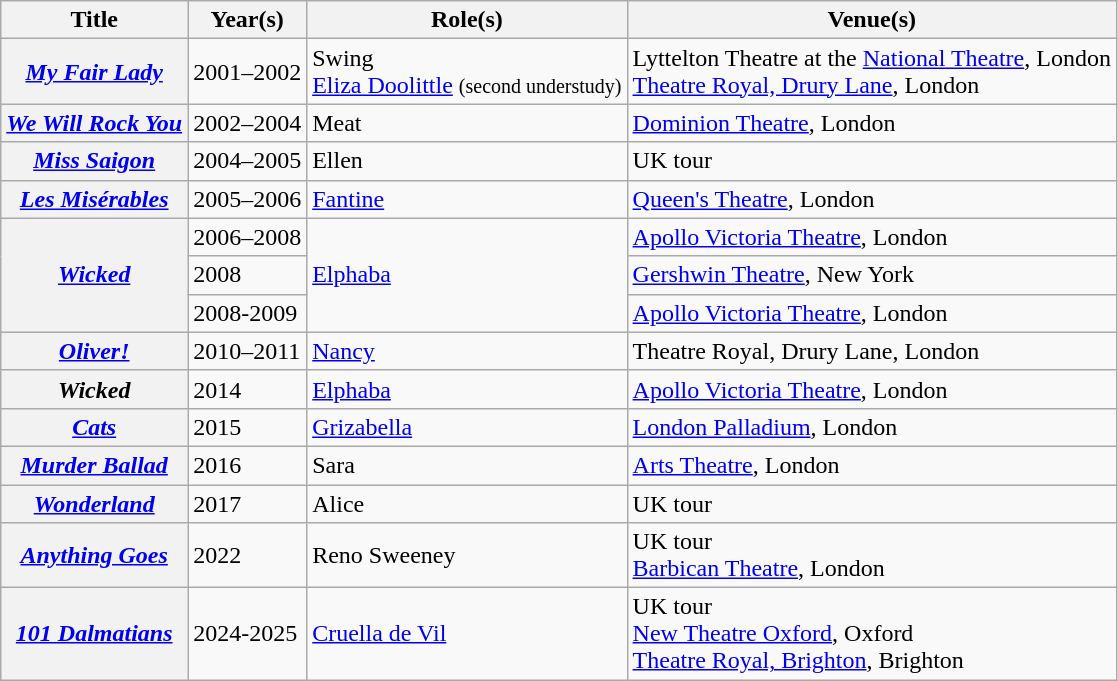<table class="wikitable plainrowheaders sortable">
<tr>
<th scope="col" class="unsortable">Title</th>
<th scope="col" class="unsortable">Year(s)</th>
<th scope="col" class="unsortable">Role(s)</th>
<th scope="col" class="unsortable">Venue(s)</th>
</tr>
<tr>
<th scope="row"><em><a href='#'>My Fair Lady</a></em></th>
<td>2001–2002</td>
<td>Swing<br><a href='#'>Eliza Doolittle</a> <small>(second understudy)</small></td>
<td>Lyttelton Theatre at the <a href='#'>National Theatre</a>, London<br><a href='#'>Theatre Royal, Drury Lane</a>, London</td>
</tr>
<tr>
<th scope="row"><em><a href='#'>We Will Rock You</a></em></th>
<td>2002–2004</td>
<td>Meat</td>
<td><a href='#'>Dominion Theatre</a>, London</td>
</tr>
<tr>
<th scope="row"><em><a href='#'>Miss Saigon</a></em></th>
<td>2004–2005</td>
<td>Ellen</td>
<td>UK tour</td>
</tr>
<tr>
<th scope="row"><em><a href='#'>Les Misérables</a></em></th>
<td>2005–2006</td>
<td><a href='#'>Fantine</a></td>
<td><a href='#'>Queen's Theatre</a>, London</td>
</tr>
<tr>
<th rowspan=3 scope="row"><em><a href='#'>Wicked</a></em></th>
<td>2006–2008</td>
<td rowspan=3><a href='#'>Elphaba</a></td>
<td><a href='#'>Apollo Victoria Theatre</a>, London</td>
</tr>
<tr>
<td>2008</td>
<td><a href='#'>Gershwin Theatre</a>, New York</td>
</tr>
<tr>
<td>2008-2009</td>
<td><a href='#'>Apollo Victoria Theatre</a>, London</td>
</tr>
<tr>
<th scope="row"><em><a href='#'>Oliver!</a></em></th>
<td>2010–2011</td>
<td><a href='#'>Nancy</a></td>
<td>Theatre Royal, Drury Lane, London</td>
</tr>
<tr>
<th scope="row"><em>Wicked</em></th>
<td>2014</td>
<td><a href='#'>Elphaba</a></td>
<td><a href='#'>Apollo Victoria Theatre</a>, London</td>
</tr>
<tr>
<th scope="row"><em><a href='#'>Cats</a></em></th>
<td>2015</td>
<td><a href='#'>Grizabella</a></td>
<td><a href='#'>London Palladium</a>, London</td>
</tr>
<tr>
<th scope="row"><em><a href='#'>Murder Ballad</a></em></th>
<td>2016</td>
<td>Sara</td>
<td><a href='#'>Arts Theatre</a>, London</td>
</tr>
<tr>
<th scope="row"><em><a href='#'>Wonderland</a></em></th>
<td>2017</td>
<td>Alice</td>
<td>UK tour</td>
</tr>
<tr>
<th scope="row"><em><a href='#'>Anything Goes</a></em></th>
<td>2022</td>
<td>Reno Sweeney</td>
<td>UK tour<br><a href='#'>Barbican Theatre</a>, London</td>
</tr>
<tr>
<th scope="row"><em><a href='#'>101 Dalmatians</a></em></th>
<td>2024-2025</td>
<td><a href='#'>Cruella de Vil</a></td>
<td>UK tour<br><a href='#'>New Theatre Oxford</a>, Oxford<br><a href='#'>Theatre Royal, Brighton</a>, Brighton</td>
</tr>
</table>
